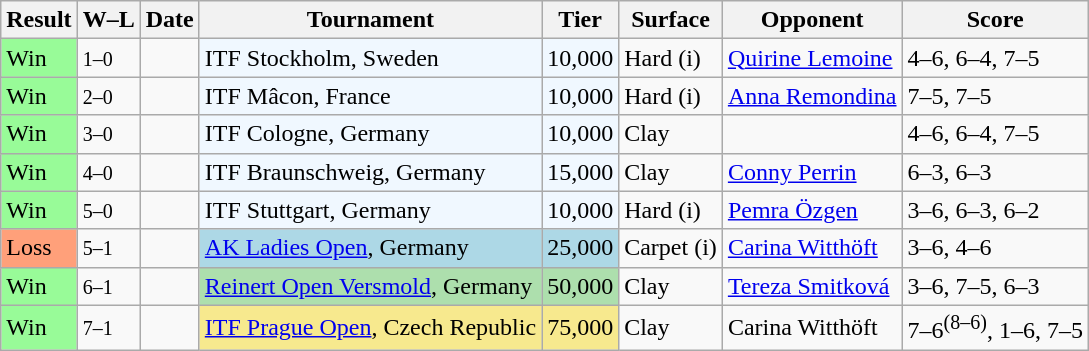<table class="sortable wikitable nowrap">
<tr>
<th>Result</th>
<th class="unsortable">W–L</th>
<th>Date</th>
<th>Tournament</th>
<th>Tier</th>
<th>Surface</th>
<th>Opponent</th>
<th class="unsortable">Score</th>
</tr>
<tr>
<td style="background:#98fb98;">Win</td>
<td><small>1–0</small></td>
<td></td>
<td style="background:#f0f8ff;">ITF Stockholm, Sweden</td>
<td style="background:#f0f8ff;">10,000</td>
<td>Hard (i)</td>
<td> <a href='#'>Quirine Lemoine</a></td>
<td>4–6, 6–4, 7–5</td>
</tr>
<tr>
<td style="background:#98fb98;">Win</td>
<td><small>2–0</small></td>
<td></td>
<td style="background:#f0f8ff;">ITF Mâcon, France</td>
<td style="background:#f0f8ff;">10,000</td>
<td>Hard (i)</td>
<td> <a href='#'>Anna Remondina</a></td>
<td>7–5, 7–5</td>
</tr>
<tr>
<td style="background:#98fb98;">Win</td>
<td><small>3–0</small></td>
<td></td>
<td style="background:#f0f8ff;">ITF Cologne, Germany</td>
<td style="background:#f0f8ff;">10,000</td>
<td>Clay</td>
<td></td>
<td>4–6, 6–4, 7–5</td>
</tr>
<tr>
<td style="background:#98fb98;">Win</td>
<td><small>4–0</small></td>
<td></td>
<td style="background:#f0f8ff;">ITF Braunschweig, Germany</td>
<td style="background:#f0f8ff;">15,000</td>
<td>Clay</td>
<td> <a href='#'>Conny Perrin</a></td>
<td>6–3, 6–3</td>
</tr>
<tr>
<td style="background:#98fb98;">Win</td>
<td><small>5–0</small></td>
<td></td>
<td style="background:#f0f8ff;">ITF Stuttgart, Germany</td>
<td style="background:#f0f8ff;">10,000</td>
<td>Hard (i)</td>
<td> <a href='#'>Pemra Özgen</a></td>
<td>3–6, 6–3, 6–2</td>
</tr>
<tr>
<td style="background:#ffa07a;">Loss</td>
<td><small>5–1</small></td>
<td></td>
<td style="background:lightblue;"><a href='#'>AK Ladies Open</a>, Germany</td>
<td style="background:lightblue;">25,000</td>
<td>Carpet (i)</td>
<td> <a href='#'>Carina Witthöft</a></td>
<td>3–6, 4–6</td>
</tr>
<tr>
<td style="background:#98fb98;">Win</td>
<td><small>6–1</small></td>
<td><a href='#'></a></td>
<td style="background:#addfad;"><a href='#'>Reinert Open Versmold</a>, Germany</td>
<td style="background:#addfad;">50,000</td>
<td>Clay</td>
<td> <a href='#'>Tereza Smitková</a></td>
<td>3–6, 7–5, 6–3</td>
</tr>
<tr>
<td style="background:#98fb98;">Win</td>
<td><small>7–1</small></td>
<td><a href='#'></a></td>
<td style="background:#f7e98e;"><a href='#'>ITF Prague Open</a>, Czech Republic</td>
<td style="background:#f7e98e;">75,000</td>
<td>Clay</td>
<td> Carina Witthöft</td>
<td>7–6<sup>(8–6)</sup>, 1–6, 7–5</td>
</tr>
</table>
